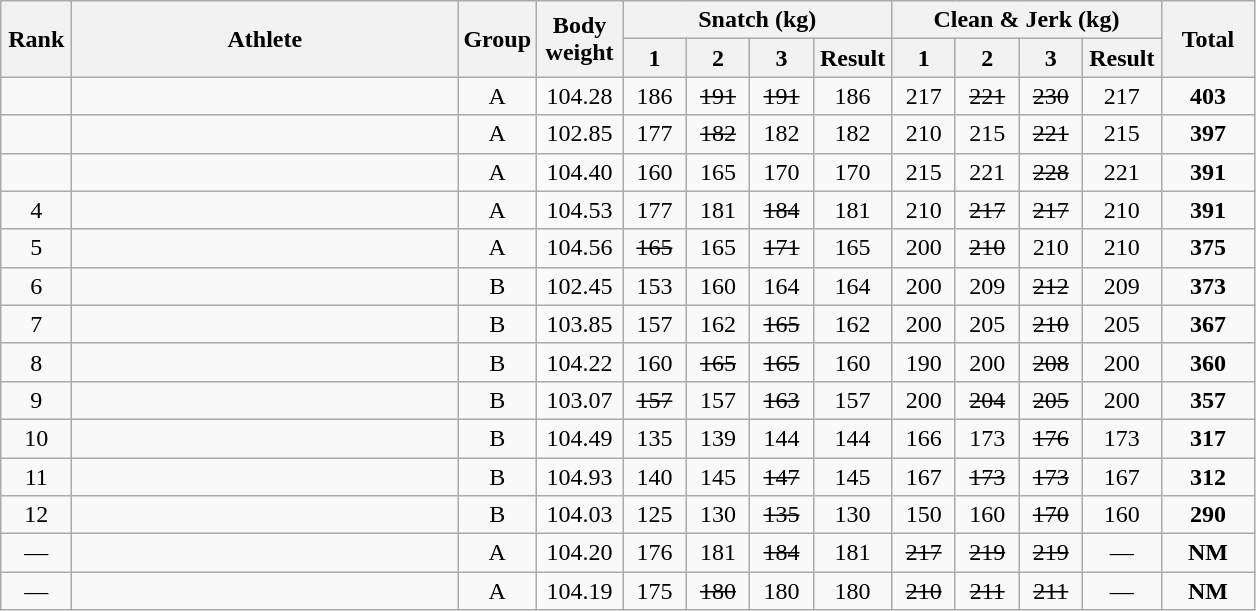<table class = "wikitable" style="text-align:center;">
<tr>
<th rowspan=2 width=40>Rank</th>
<th rowspan=2 width=250>Athlete</th>
<th rowspan=2 width=40>Group</th>
<th rowspan=2 width=50>Body weight</th>
<th colspan=4>Snatch (kg)</th>
<th colspan=4>Clean & Jerk (kg)</th>
<th rowspan=2 width=55>Total</th>
</tr>
<tr>
<th width=35>1</th>
<th width=35>2</th>
<th width=35>3</th>
<th width=45>Result</th>
<th width=35>1</th>
<th width=35>2</th>
<th width=35>3</th>
<th width=45>Result</th>
</tr>
<tr>
<td></td>
<td align=left></td>
<td>A</td>
<td>104.28</td>
<td>186</td>
<td><s>191</s></td>
<td><s>191</s></td>
<td>186</td>
<td>217</td>
<td><s>221</s></td>
<td><s>230</s></td>
<td>217</td>
<td><strong>403</strong></td>
</tr>
<tr>
<td></td>
<td align=left></td>
<td>A</td>
<td>102.85</td>
<td>177</td>
<td><s>182</s></td>
<td>182</td>
<td>182</td>
<td>210</td>
<td>215</td>
<td><s>221</s></td>
<td>215</td>
<td><strong>397</strong></td>
</tr>
<tr>
<td></td>
<td align=left></td>
<td>A</td>
<td>104.40</td>
<td>160</td>
<td>165</td>
<td>170</td>
<td>170</td>
<td>215</td>
<td>221</td>
<td><s>228</s></td>
<td>221</td>
<td><strong>391</strong></td>
</tr>
<tr>
<td>4</td>
<td align=left></td>
<td>A</td>
<td>104.53</td>
<td>177</td>
<td>181</td>
<td><s>184</s></td>
<td>181</td>
<td>210</td>
<td><s>217</s></td>
<td><s>217</s></td>
<td>210</td>
<td><strong>391</strong></td>
</tr>
<tr>
<td>5</td>
<td align=left></td>
<td>A</td>
<td>104.56</td>
<td><s>165</s></td>
<td>165</td>
<td><s>171</s></td>
<td>165</td>
<td>200</td>
<td><s>210</s></td>
<td>210</td>
<td>210</td>
<td><strong>375</strong></td>
</tr>
<tr>
<td>6</td>
<td align=left></td>
<td>B</td>
<td>102.45</td>
<td>153</td>
<td>160</td>
<td>164</td>
<td>164</td>
<td>200</td>
<td>209</td>
<td><s>212</s></td>
<td>209</td>
<td><strong>373</strong></td>
</tr>
<tr>
<td>7</td>
<td align=left></td>
<td>B</td>
<td>103.85</td>
<td>157</td>
<td>162</td>
<td><s>165</s></td>
<td>162</td>
<td>200</td>
<td>205</td>
<td><s>210</s></td>
<td>205</td>
<td><strong>367</strong></td>
</tr>
<tr>
<td>8</td>
<td align=left></td>
<td>B</td>
<td>104.22</td>
<td>160</td>
<td><s>165</s></td>
<td><s>165</s></td>
<td>160</td>
<td>190</td>
<td>200</td>
<td><s>208</s></td>
<td>200</td>
<td><strong>360</strong></td>
</tr>
<tr>
<td>9</td>
<td align=left></td>
<td>B</td>
<td>103.07</td>
<td><s>157</s></td>
<td>157</td>
<td><s>163</s></td>
<td>157</td>
<td>200</td>
<td><s>204</s></td>
<td><s>205</s></td>
<td>200</td>
<td><strong>357</strong></td>
</tr>
<tr>
<td>10</td>
<td align=left></td>
<td>B</td>
<td>104.49</td>
<td>135</td>
<td>139</td>
<td>144</td>
<td>144</td>
<td>166</td>
<td>173</td>
<td><s>176</s></td>
<td>173</td>
<td><strong>317</strong></td>
</tr>
<tr>
<td>11</td>
<td align=left></td>
<td>B</td>
<td>104.93</td>
<td>140</td>
<td>145</td>
<td><s>147</s></td>
<td>145</td>
<td>167</td>
<td><s>173</s></td>
<td><s>173</s></td>
<td>167</td>
<td><strong>312</strong></td>
</tr>
<tr>
<td>12</td>
<td align=left></td>
<td>B</td>
<td>104.03</td>
<td>125</td>
<td>130</td>
<td><s>135</s></td>
<td>130</td>
<td>150</td>
<td>160</td>
<td><s>170</s></td>
<td>160</td>
<td><strong>290</strong></td>
</tr>
<tr>
<td>—</td>
<td align=left></td>
<td>A</td>
<td>104.20</td>
<td>176</td>
<td>181</td>
<td><s>184</s></td>
<td>181</td>
<td><s>217</s></td>
<td><s>219</s></td>
<td><s>219</s></td>
<td>—</td>
<td><strong>NM</strong></td>
</tr>
<tr>
<td>—</td>
<td align=left></td>
<td>A</td>
<td>104.19</td>
<td>175</td>
<td><s>180</s></td>
<td>180</td>
<td>180</td>
<td><s>210</s></td>
<td><s>211</s></td>
<td><s>211</s></td>
<td>—</td>
<td><strong>NM</strong></td>
</tr>
</table>
